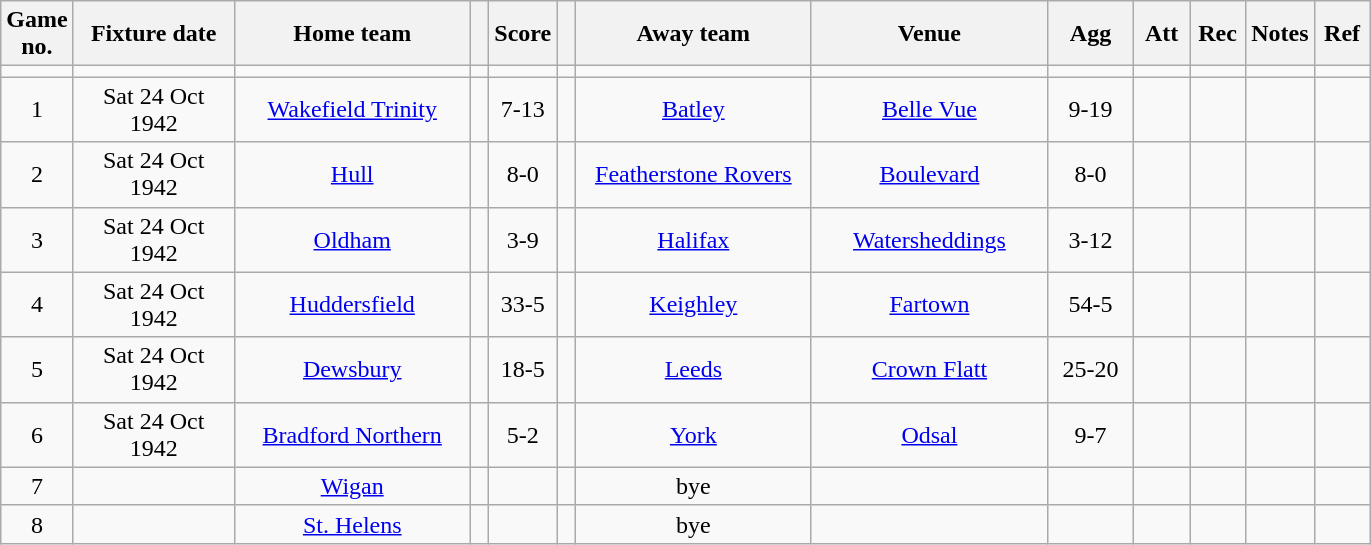<table class="wikitable" style="text-align:center;">
<tr>
<th width=20 abbr="No">Game no.</th>
<th width=100 abbr="Date">Fixture date</th>
<th width=150 abbr="Home team">Home team</th>
<th width=5 abbr="space"></th>
<th width=20 abbr="Score">Score</th>
<th width=5 abbr="space"></th>
<th width=150 abbr="Away team">Away team</th>
<th width=150 abbr="Venue">Venue</th>
<th width=50 abbr="agg">Agg</th>
<th width=30 abbr="Att">Att</th>
<th width=30 abbr="Rec">Rec</th>
<th width=20 abbr="Notes">Notes</th>
<th width=30 abbr="Ref">Ref</th>
</tr>
<tr>
<td></td>
<td></td>
<td></td>
<td></td>
<td></td>
<td></td>
<td></td>
<td></td>
<td></td>
<td></td>
<td></td>
<td></td>
</tr>
<tr>
<td>1</td>
<td>Sat 24 Oct 1942</td>
<td><a href='#'>Wakefield Trinity</a></td>
<td></td>
<td>7-13</td>
<td></td>
<td><a href='#'>Batley</a></td>
<td><a href='#'>Belle Vue</a></td>
<td>9-19</td>
<td></td>
<td></td>
<td></td>
<td></td>
</tr>
<tr>
<td>2</td>
<td>Sat 24 Oct 1942</td>
<td><a href='#'>Hull</a></td>
<td></td>
<td>8-0</td>
<td></td>
<td><a href='#'>Featherstone Rovers</a></td>
<td><a href='#'>Boulevard</a></td>
<td>8-0</td>
<td></td>
<td></td>
<td></td>
<td></td>
</tr>
<tr>
<td>3</td>
<td>Sat 24 Oct 1942</td>
<td><a href='#'>Oldham</a></td>
<td></td>
<td>3-9</td>
<td></td>
<td><a href='#'>Halifax</a></td>
<td><a href='#'>Watersheddings</a></td>
<td>3-12</td>
<td></td>
<td></td>
<td></td>
<td></td>
</tr>
<tr>
<td>4</td>
<td>Sat 24 Oct 1942</td>
<td><a href='#'>Huddersfield</a></td>
<td></td>
<td>33-5</td>
<td></td>
<td><a href='#'>Keighley</a></td>
<td><a href='#'>Fartown</a></td>
<td>54-5</td>
<td></td>
<td></td>
<td></td>
<td></td>
</tr>
<tr>
<td>5</td>
<td>Sat 24 Oct 1942</td>
<td><a href='#'>Dewsbury</a></td>
<td></td>
<td>18-5</td>
<td></td>
<td><a href='#'>Leeds</a></td>
<td><a href='#'>Crown Flatt</a></td>
<td>25-20</td>
<td></td>
<td></td>
<td></td>
<td></td>
</tr>
<tr>
<td>6</td>
<td>Sat 24 Oct 1942</td>
<td><a href='#'>Bradford Northern</a></td>
<td></td>
<td>5-2</td>
<td></td>
<td><a href='#'>York</a></td>
<td><a href='#'>Odsal</a></td>
<td>9-7</td>
<td></td>
<td></td>
<td></td>
<td></td>
</tr>
<tr>
<td>7</td>
<td></td>
<td><a href='#'>Wigan</a></td>
<td></td>
<td></td>
<td></td>
<td>bye</td>
<td></td>
<td></td>
<td></td>
<td></td>
<td></td>
<td></td>
</tr>
<tr>
<td>8</td>
<td></td>
<td><a href='#'>St. Helens</a></td>
<td></td>
<td></td>
<td></td>
<td>bye</td>
<td></td>
<td></td>
<td></td>
<td></td>
<td></td>
<td></td>
</tr>
</table>
